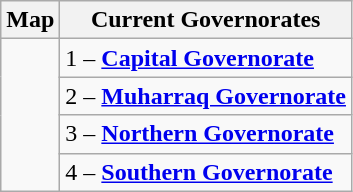<table class="wikitable">
<tr>
<th>Map</th>
<th>Current Governorates</th>
</tr>
<tr>
<td rowspan="4"></td>
<td><span> 1</span> – <strong><a href='#'>Capital Governorate</a></strong></td>
</tr>
<tr>
<td><span> 2</span> – <strong><a href='#'>Muharraq Governorate</a></strong></td>
</tr>
<tr>
<td><span> 3</span> – <strong><a href='#'>Northern Governorate</a></strong></td>
</tr>
<tr>
<td><span> 4</span> – <strong><a href='#'>Southern Governorate</a></strong></td>
</tr>
</table>
